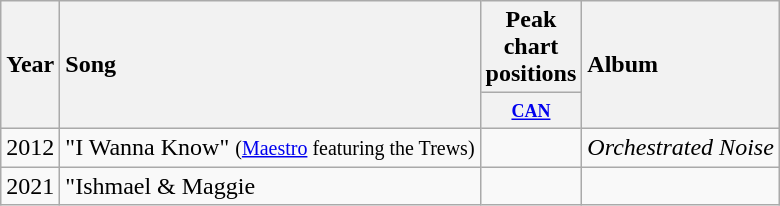<table class="wikitable">
<tr>
<th style="text-align:center;" rowspan="2">Year</th>
<th style="text-align:left;" rowspan="2">Song</th>
<th scope="col">Peak chart positions</th>
<th style="text-align:left;" rowspan="2">Album</th>
</tr>
<tr>
<th scope="col" style="width:3em;font-size:90%;"><small><a href='#'>CAN</a></small><br></th>
</tr>
<tr>
<td>2012</td>
<td>"I Wanna Know" <small>(<a href='#'>Maestro</a> featuring the Trews)</small></td>
<td></td>
<td><em>Orchestrated Noise</em></td>
</tr>
<tr>
<td>2021</td>
<td>"Ishmael & Maggie<br> </td>
<td></td>
<td></td>
</tr>
</table>
